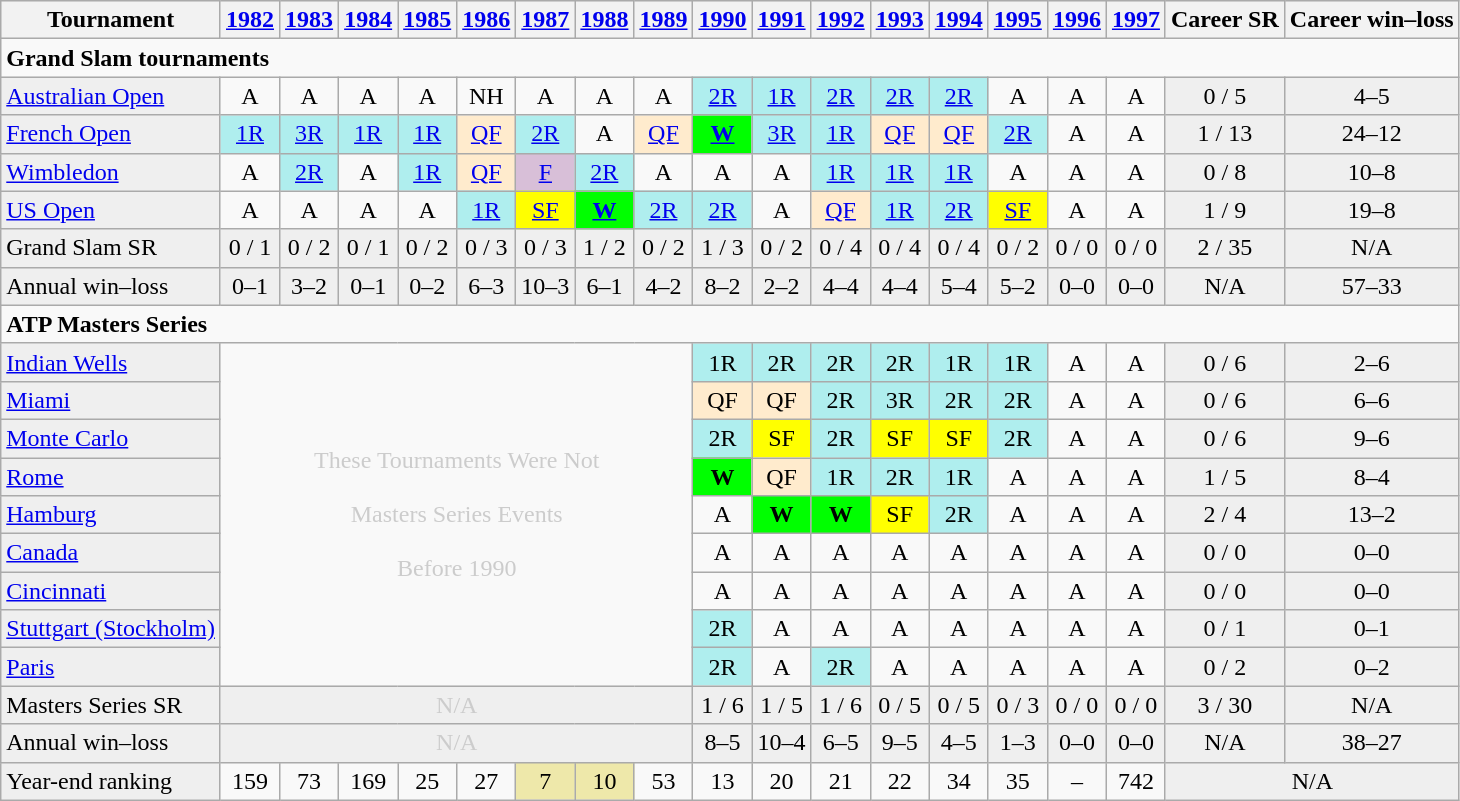<table class="wikitable">
<tr style="background:#efefef;">
<th>Tournament</th>
<th><a href='#'>1982</a></th>
<th><a href='#'>1983</a></th>
<th><a href='#'>1984</a></th>
<th><a href='#'>1985</a></th>
<th><a href='#'>1986</a></th>
<th><a href='#'>1987</a></th>
<th><a href='#'>1988</a></th>
<th><a href='#'>1989</a></th>
<th><a href='#'>1990</a></th>
<th><a href='#'>1991</a></th>
<th><a href='#'>1992</a></th>
<th><a href='#'>1993</a></th>
<th><a href='#'>1994</a></th>
<th><a href='#'>1995</a></th>
<th><a href='#'>1996</a></th>
<th><a href='#'>1997</a></th>
<th>Career SR</th>
<th>Career win–loss</th>
</tr>
<tr>
<td colspan="19"><strong>Grand Slam tournaments</strong></td>
</tr>
<tr>
<td style="background:#efefef;"><a href='#'>Australian Open</a></td>
<td style="text-align:center;">A</td>
<td style="text-align:center;">A</td>
<td style="text-align:center;">A</td>
<td style="text-align:center;">A</td>
<td style="text-align:center;">NH</td>
<td style="text-align:center;">A</td>
<td style="text-align:center;">A</td>
<td style="text-align:center;">A</td>
<td style="text-align:center; background:#afeeee;"><a href='#'>2R</a></td>
<td style="text-align:center; background:#afeeee;"><a href='#'>1R</a></td>
<td style="text-align:center; background:#afeeee;"><a href='#'>2R</a></td>
<td style="text-align:center; background:#afeeee;"><a href='#'>2R</a></td>
<td style="text-align:center; background:#afeeee;"><a href='#'>2R</a></td>
<td style="text-align:center;">A</td>
<td style="text-align:center;">A</td>
<td style="text-align:center;">A</td>
<td style="text-align:center; background:#efefef;">0 / 5</td>
<td style="text-align:center; background:#efefef;">4–5</td>
</tr>
<tr>
<td style="background:#efefef;"><a href='#'>French Open</a></td>
<td style="text-align:center; background:#afeeee;"><a href='#'>1R</a></td>
<td style="text-align:center; background:#afeeee;"><a href='#'>3R</a></td>
<td style="text-align:center; background:#afeeee;"><a href='#'>1R</a></td>
<td style="text-align:center; background:#afeeee;"><a href='#'>1R</a></td>
<td style="text-align:center; background:#ffebcd;"><a href='#'>QF</a></td>
<td style="text-align:center; background:#afeeee;"><a href='#'>2R</a></td>
<td style="text-align:center;">A</td>
<td style="text-align:center; background:#ffebcd;"><a href='#'>QF</a></td>
<td style="text-align:center; background:#0f0;"><a href='#'><strong>W</strong></a></td>
<td style="text-align:center; background:#afeeee;"><a href='#'>3R</a></td>
<td style="text-align:center; background:#afeeee;"><a href='#'>1R</a></td>
<td style="text-align:center; background:#ffebcd;"><a href='#'>QF</a></td>
<td style="text-align:center; background:#ffebcd;"><a href='#'>QF</a></td>
<td style="text-align:center; background:#afeeee;"><a href='#'>2R</a></td>
<td style="text-align:center;">A</td>
<td style="text-align:center;">A</td>
<td style="text-align:center; background:#efefef;">1 / 13</td>
<td style="text-align:center; background:#efefef;">24–12</td>
</tr>
<tr>
<td style="background:#efefef;"><a href='#'>Wimbledon</a></td>
<td style="text-align:center;">A</td>
<td style="text-align:center; background:#afeeee;"><a href='#'>2R</a></td>
<td style="text-align:center;">A</td>
<td style="text-align:center; background:#afeeee;"><a href='#'>1R</a></td>
<td style="text-align:center; background:#ffebcd;"><a href='#'>QF</a></td>
<td style="text-align:center; background:thistle;"><a href='#'>F</a></td>
<td style="text-align:center; background:#afeeee;"><a href='#'>2R</a></td>
<td style="text-align:center;">A</td>
<td style="text-align:center;">A</td>
<td style="text-align:center;">A</td>
<td style="text-align:center; background:#afeeee;"><a href='#'>1R</a></td>
<td style="text-align:center; background:#afeeee;"><a href='#'>1R</a></td>
<td style="text-align:center; background:#afeeee;"><a href='#'>1R</a></td>
<td style="text-align:center;">A</td>
<td style="text-align:center;">A</td>
<td style="text-align:center;">A</td>
<td style="text-align:center; background:#efefef;">0 / 8</td>
<td style="text-align:center; background:#efefef;">10–8</td>
</tr>
<tr>
<td style="background:#efefef;"><a href='#'>US Open</a></td>
<td style="text-align:center;">A</td>
<td style="text-align:center;">A</td>
<td style="text-align:center;">A</td>
<td style="text-align:center;">A</td>
<td style="text-align:center; background:#afeeee;"><a href='#'>1R</a></td>
<td style="text-align:center; background:yellow;"><a href='#'>SF</a></td>
<td style="text-align:center; background:#0f0;"><a href='#'><strong>W</strong></a></td>
<td style="text-align:center; background:#afeeee;"><a href='#'>2R</a></td>
<td style="text-align:center; background:#afeeee;"><a href='#'>2R</a></td>
<td style="text-align:center;">A</td>
<td style="text-align:center; background:#ffebcd;"><a href='#'>QF</a></td>
<td style="text-align:center; background:#afeeee;"><a href='#'>1R</a></td>
<td style="text-align:center; background:#afeeee;"><a href='#'>2R</a></td>
<td style="text-align:center; background:yellow;"><a href='#'>SF</a></td>
<td style="text-align:center;">A</td>
<td style="text-align:center;">A</td>
<td style="text-align:center; background:#efefef;">1 / 9</td>
<td style="text-align:center; background:#efefef;">19–8</td>
</tr>
<tr style="background:#efefef;">
<td>Grand Slam SR</td>
<td style="text-align:center;">0 / 1</td>
<td style="text-align:center;">0 / 2</td>
<td style="text-align:center;">0 / 1</td>
<td style="text-align:center;">0 / 2</td>
<td style="text-align:center;">0 / 3</td>
<td style="text-align:center;">0 / 3</td>
<td style="text-align:center;">1 / 2</td>
<td style="text-align:center;">0 / 2</td>
<td style="text-align:center;">1 / 3</td>
<td style="text-align:center;">0 / 2</td>
<td style="text-align:center;">0 / 4</td>
<td style="text-align:center;">0 / 4</td>
<td style="text-align:center;">0 / 4</td>
<td style="text-align:center;">0 / 2</td>
<td style="text-align:center;">0 / 0</td>
<td style="text-align:center;">0 / 0</td>
<td style="text-align:center;">2 / 35</td>
<td style="text-align:center; ">N/A</td>
</tr>
<tr>
<td style="background:#EFEFEF;">Annual win–loss</td>
<td style="text-align:center; background:#efefef;">0–1</td>
<td style="text-align:center; background:#efefef;">3–2</td>
<td style="text-align:center; background:#efefef;">0–1</td>
<td style="text-align:center; background:#efefef;">0–2</td>
<td style="text-align:center; background:#efefef;">6–3</td>
<td style="text-align:center; background:#efefef;">10–3</td>
<td style="text-align:center; background:#efefef;">6–1</td>
<td style="text-align:center; background:#efefef;">4–2</td>
<td style="text-align:center; background:#efefef;">8–2</td>
<td style="text-align:center; background:#efefef;">2–2</td>
<td style="text-align:center; background:#efefef;">4–4</td>
<td style="text-align:center; background:#efefef;">4–4</td>
<td style="text-align:center; background:#efefef;">5–4</td>
<td style="text-align:center; background:#efefef;">5–2</td>
<td style="text-align:center; background:#efefef;">0–0</td>
<td style="text-align:center; background:#efefef;">0–0</td>
<td style="text-align:center; background:#efefef;">N/A</td>
<td style="text-align:center; background:#efefef;">57–33</td>
</tr>
<tr>
<td colspan="19"><strong>ATP Masters Series</strong></td>
</tr>
<tr>
<td style="background:#EFEFEF;"><a href='#'>Indian Wells</a></td>
<td colspan="8" rowspan="9" style="text-align:center; color:#ccc;">These Tournaments Were Not<br><br>Masters Series Events<br><br>Before 1990</td>
<td style="text-align:center; background:#afeeee;">1R</td>
<td style="text-align:center; background:#afeeee;">2R</td>
<td style="text-align:center; background:#afeeee;">2R</td>
<td style="text-align:center; background:#afeeee;">2R</td>
<td style="text-align:center; background:#afeeee;">1R</td>
<td style="text-align:center; background:#afeeee;">1R</td>
<td style="text-align:center;">A</td>
<td style="text-align:center;">A</td>
<td style="text-align:center; background:#efefef;">0 / 6</td>
<td style="text-align:center; background:#efefef;">2–6</td>
</tr>
<tr>
<td style="background:#EFEFEF;"><a href='#'>Miami</a></td>
<td style="text-align:center; background:#ffebcd;">QF</td>
<td style="text-align:center; background:#ffebcd;">QF</td>
<td style="text-align:center; background:#afeeee;">2R</td>
<td style="text-align:center; background:#afeeee;">3R</td>
<td style="text-align:center; background:#afeeee;">2R</td>
<td style="text-align:center; background:#afeeee;">2R</td>
<td style="text-align:center;">A</td>
<td style="text-align:center;">A</td>
<td style="text-align:center; background:#efefef;">0 / 6</td>
<td style="text-align:center; background:#efefef;">6–6</td>
</tr>
<tr>
<td style="background:#EFEFEF;"><a href='#'>Monte Carlo</a></td>
<td style="text-align:center; background:#afeeee;">2R</td>
<td style="text-align:center; background:yellow;">SF</td>
<td style="text-align:center; background:#afeeee;">2R</td>
<td style="text-align:center; background:yellow;">SF</td>
<td style="text-align:center; background:yellow;">SF</td>
<td style="text-align:center; background:#afeeee;">2R</td>
<td style="text-align:center;">A</td>
<td style="text-align:center;">A</td>
<td style="text-align:center; background:#efefef;">0 / 6</td>
<td style="text-align:center; background:#efefef;">9–6</td>
</tr>
<tr>
<td style="background:#EFEFEF;"><a href='#'>Rome</a></td>
<td style="text-align:center; background:#0f0;"><strong>W</strong></td>
<td style="text-align:center; background:#ffebcd;">QF</td>
<td style="text-align:center; background:#afeeee;">1R</td>
<td style="text-align:center; background:#afeeee;">2R</td>
<td style="text-align:center; background:#afeeee;">1R</td>
<td style="text-align:center;">A</td>
<td style="text-align:center;">A</td>
<td style="text-align:center;">A</td>
<td style="text-align:center; background:#efefef;">1 / 5</td>
<td style="text-align:center; background:#efefef;">8–4</td>
</tr>
<tr>
<td style="background:#EFEFEF;"><a href='#'>Hamburg</a></td>
<td style="text-align:center;">A</td>
<td style="text-align:center; background:#0f0;"><strong>W</strong></td>
<td style="text-align:center; background:#0f0;"><strong>W</strong></td>
<td style="text-align:center; background:yellow;">SF</td>
<td style="text-align:center; background:#afeeee;">2R</td>
<td style="text-align:center;">A</td>
<td style="text-align:center;">A</td>
<td style="text-align:center;">A</td>
<td style="text-align:center; background:#efefef;">2 / 4</td>
<td style="text-align:center; background:#efefef;">13–2</td>
</tr>
<tr>
<td style="background:#EFEFEF;"><a href='#'>Canada</a></td>
<td style="text-align:center;">A</td>
<td style="text-align:center;">A</td>
<td style="text-align:center;">A</td>
<td style="text-align:center;">A</td>
<td style="text-align:center;">A</td>
<td style="text-align:center;">A</td>
<td style="text-align:center;">A</td>
<td style="text-align:center;">A</td>
<td style="text-align:center; background:#efefef;">0 / 0</td>
<td style="text-align:center; background:#efefef;">0–0</td>
</tr>
<tr>
<td style="background:#EFEFEF;"><a href='#'>Cincinnati</a></td>
<td style="text-align:center;">A</td>
<td style="text-align:center;">A</td>
<td style="text-align:center;">A</td>
<td style="text-align:center;">A</td>
<td style="text-align:center;">A</td>
<td style="text-align:center;">A</td>
<td style="text-align:center;">A</td>
<td style="text-align:center;">A</td>
<td style="text-align:center; background:#efefef;">0 / 0</td>
<td style="text-align:center; background:#efefef;">0–0</td>
</tr>
<tr>
<td style="background:#EFEFEF;"><a href='#'>Stuttgart (Stockholm)</a></td>
<td style="text-align:center; background:#afeeee;">2R</td>
<td style="text-align:center;">A</td>
<td style="text-align:center;">A</td>
<td style="text-align:center;">A</td>
<td style="text-align:center;">A</td>
<td style="text-align:center;">A</td>
<td style="text-align:center;">A</td>
<td style="text-align:center;">A</td>
<td style="text-align:center; background:#efefef;">0 / 1</td>
<td style="text-align:center; background:#efefef;">0–1</td>
</tr>
<tr>
<td style="background:#EFEFEF;"><a href='#'>Paris</a></td>
<td style="text-align:center; background:#afeeee;">2R</td>
<td style="text-align:center;">A</td>
<td style="text-align:center; background:#afeeee;">2R</td>
<td style="text-align:center;">A</td>
<td style="text-align:center;">A</td>
<td style="text-align:center;">A</td>
<td style="text-align:center;">A</td>
<td style="text-align:center;">A</td>
<td style="text-align:center; background:#efefef;">0 / 2</td>
<td style="text-align:center; background:#efefef;">0–2</td>
</tr>
<tr style="background:#efefef;">
<td>Masters Series SR</td>
<td colspan="8" style="text-align:center; color:#ccc;">N/A</td>
<td style="text-align:center;">1 / 6</td>
<td style="text-align:center;">1 / 5</td>
<td style="text-align:center;">1 / 6</td>
<td style="text-align:center;">0 / 5</td>
<td style="text-align:center;">0 / 5</td>
<td style="text-align:center;">0 / 3</td>
<td style="text-align:center;">0 / 0</td>
<td style="text-align:center;">0 / 0</td>
<td style="text-align:center;">3 / 30</td>
<td style="text-align:center; ">N/A</td>
</tr>
<tr style="background:#efefef;">
<td style="background:#EFEFEF;">Annual win–loss</td>
<td colspan="8" style="text-align:center; color:#ccc;">N/A</td>
<td style="text-align:center; ">8–5</td>
<td style="text-align:center; ">10–4</td>
<td style="text-align:center; ">6–5</td>
<td style="text-align:center; ">9–5</td>
<td style="text-align:center; ">4–5</td>
<td style="text-align:center; ">1–3</td>
<td style="text-align:center; ">0–0</td>
<td style="text-align:center; ">0–0</td>
<td style="text-align:center; ">N/A</td>
<td style="text-align:center; ">38–27</td>
</tr>
<tr>
<td style="background:#EFEFEF;">Year-end ranking</td>
<td style="text-align:center;">159</td>
<td style="text-align:center;">73</td>
<td style="text-align:center;">169</td>
<td style="text-align:center;">25</td>
<td style="text-align:center;">27</td>
<td style="text-align:center; background:#eee8aa;">7</td>
<td style="text-align:center; background:#eee8aa;">10</td>
<td style="text-align:center;">53</td>
<td style="text-align:center;">13</td>
<td style="text-align:center;">20</td>
<td style="text-align:center;">21</td>
<td style="text-align:center;">22</td>
<td style="text-align:center;">34</td>
<td style="text-align:center;">35</td>
<td style="text-align:center;">–</td>
<td style="text-align:center;">742</td>
<td colspan="2"  style="text-align:center; background:#efefef;">N/A</td>
</tr>
</table>
